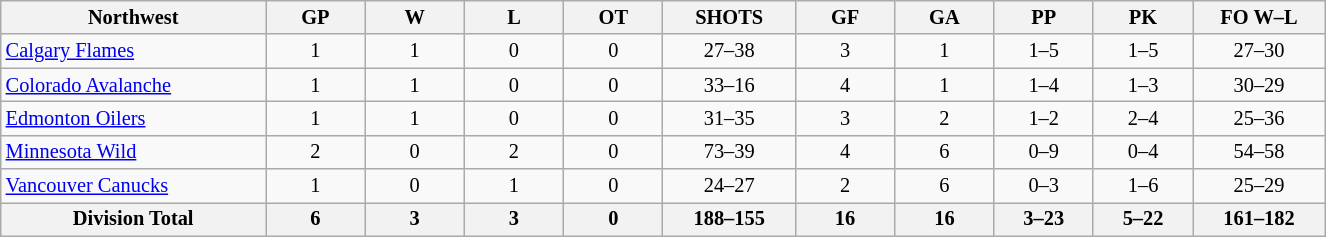<table class="wikitable" style="text-align:center; width:65em; font-size:85%;">
<tr>
<th width="20%">Northwest</th>
<th width="7.5%">GP</th>
<th width="7.5%">W</th>
<th width="7.5%">L</th>
<th width="7.5%">OT</th>
<th width="10%">SHOTS</th>
<th width="7.5%">GF</th>
<th width="7.5%">GA</th>
<th width="7.5%">PP</th>
<th width="7.5%">PK</th>
<th width="10%">FO W–L</th>
</tr>
<tr>
<td align=left><a href='#'>Calgary Flames</a></td>
<td>1</td>
<td>1</td>
<td>0</td>
<td>0</td>
<td>27–38</td>
<td>3</td>
<td>1</td>
<td>1–5</td>
<td>1–5</td>
<td>27–30</td>
</tr>
<tr>
<td align=left><a href='#'>Colorado Avalanche</a></td>
<td>1</td>
<td>1</td>
<td>0</td>
<td>0</td>
<td>33–16</td>
<td>4</td>
<td>1</td>
<td>1–4</td>
<td>1–3</td>
<td>30–29</td>
</tr>
<tr>
<td align=left><a href='#'>Edmonton Oilers</a></td>
<td>1</td>
<td>1</td>
<td>0</td>
<td>0</td>
<td>31–35</td>
<td>3</td>
<td>2</td>
<td>1–2</td>
<td>2–4</td>
<td>25–36</td>
</tr>
<tr>
<td align=left><a href='#'>Minnesota Wild</a></td>
<td>2</td>
<td>0</td>
<td>2</td>
<td>0</td>
<td>73–39</td>
<td>4</td>
<td>6</td>
<td>0–9</td>
<td>0–4</td>
<td>54–58</td>
</tr>
<tr>
<td align=left><a href='#'>Vancouver Canucks</a></td>
<td>1</td>
<td>0</td>
<td>1</td>
<td>0</td>
<td>24–27</td>
<td>2</td>
<td>6</td>
<td>0–3</td>
<td>1–6</td>
<td>25–29</td>
</tr>
<tr>
<th>Division Total</th>
<th>6</th>
<th>3</th>
<th>3</th>
<th>0</th>
<th>188–155</th>
<th>16</th>
<th>16</th>
<th>3–23</th>
<th>5–22</th>
<th>161–182</th>
</tr>
</table>
